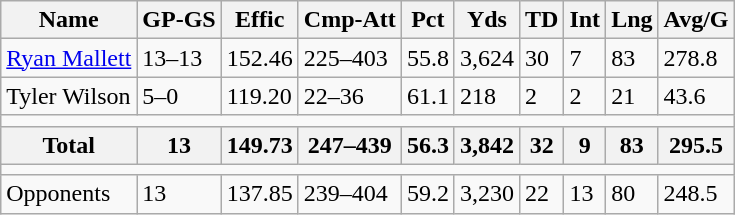<table class="wikitable" style="white-space:nowrap;" style="text-align:center;">
<tr>
<th>Name</th>
<th>GP-GS</th>
<th>Effic</th>
<th>Cmp-Att</th>
<th>Pct</th>
<th>Yds</th>
<th>TD</th>
<th>Int</th>
<th>Lng</th>
<th>Avg/G</th>
</tr>
<tr>
<td align=left><a href='#'>Ryan Mallett</a></td>
<td>13–13</td>
<td>152.46</td>
<td>225–403</td>
<td>55.8</td>
<td>3,624</td>
<td>30</td>
<td>7</td>
<td>83</td>
<td>278.8</td>
</tr>
<tr>
<td align=left>Tyler Wilson</td>
<td>5–0</td>
<td>119.20</td>
<td>22–36</td>
<td>61.1</td>
<td>218</td>
<td>2</td>
<td>2</td>
<td>21</td>
<td>43.6</td>
</tr>
<tr>
<td colspan=10></td>
</tr>
<tr>
<th>Total</th>
<th>13</th>
<th>149.73</th>
<th>247–439</th>
<th>56.3</th>
<th>3,842</th>
<th>32</th>
<th>9</th>
<th>83</th>
<th>295.5</th>
</tr>
<tr>
<td colspan=10></td>
</tr>
<tr>
<td align=left>Opponents</td>
<td>13</td>
<td>137.85</td>
<td>239–404</td>
<td>59.2</td>
<td>3,230</td>
<td>22</td>
<td>13</td>
<td>80</td>
<td>248.5</td>
</tr>
</table>
